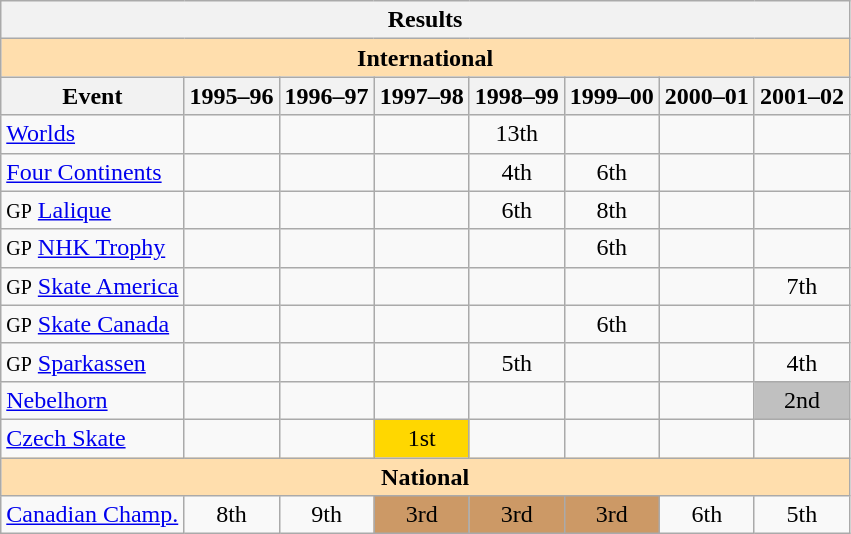<table class="wikitable" style="text-align:center">
<tr>
<th colspan=8 align=center><strong>Results</strong></th>
</tr>
<tr>
<th style="background-color: #ffdead; " colspan=8 align=center><strong>International</strong></th>
</tr>
<tr>
<th>Event</th>
<th>1995–96</th>
<th>1996–97</th>
<th>1997–98</th>
<th>1998–99</th>
<th>1999–00</th>
<th>2000–01</th>
<th>2001–02</th>
</tr>
<tr>
<td align=left><a href='#'>Worlds</a></td>
<td></td>
<td></td>
<td></td>
<td>13th</td>
<td></td>
<td></td>
<td></td>
</tr>
<tr>
<td align=left><a href='#'>Four Continents</a></td>
<td></td>
<td></td>
<td></td>
<td>4th</td>
<td>6th</td>
<td></td>
<td></td>
</tr>
<tr>
<td align=left><small>GP</small> <a href='#'>Lalique</a></td>
<td></td>
<td></td>
<td></td>
<td>6th</td>
<td>8th</td>
<td></td>
<td></td>
</tr>
<tr>
<td align=left><small>GP</small> <a href='#'>NHK Trophy</a></td>
<td></td>
<td></td>
<td></td>
<td></td>
<td>6th</td>
<td></td>
<td></td>
</tr>
<tr>
<td align=left><small>GP</small> <a href='#'>Skate America</a></td>
<td></td>
<td></td>
<td></td>
<td></td>
<td></td>
<td></td>
<td>7th</td>
</tr>
<tr>
<td align=left><small>GP</small> <a href='#'>Skate Canada</a></td>
<td></td>
<td></td>
<td></td>
<td></td>
<td>6th</td>
<td></td>
<td></td>
</tr>
<tr>
<td align=left><small>GP</small> <a href='#'>Sparkassen</a></td>
<td></td>
<td></td>
<td></td>
<td>5th</td>
<td></td>
<td></td>
<td>4th</td>
</tr>
<tr>
<td align=left><a href='#'>Nebelhorn</a></td>
<td></td>
<td></td>
<td></td>
<td></td>
<td></td>
<td></td>
<td bgcolor=silver>2nd</td>
</tr>
<tr>
<td align=left><a href='#'>Czech Skate</a></td>
<td></td>
<td></td>
<td bgcolor=gold>1st</td>
<td></td>
<td></td>
<td></td>
<td></td>
</tr>
<tr>
<th style="background-color: #ffdead; " colspan=8 align=center><strong>National</strong></th>
</tr>
<tr>
<td align=left><a href='#'>Canadian Champ.</a></td>
<td>8th</td>
<td>9th</td>
<td bgcolor=cc9966>3rd</td>
<td bgcolor=cc9966>3rd</td>
<td bgcolor=cc9966>3rd</td>
<td>6th</td>
<td>5th</td>
</tr>
</table>
